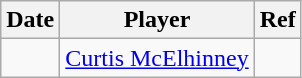<table class="wikitable">
<tr>
<th>Date</th>
<th>Player</th>
<th>Ref</th>
</tr>
<tr>
<td></td>
<td><a href='#'>Curtis McElhinney</a></td>
<td></td>
</tr>
</table>
